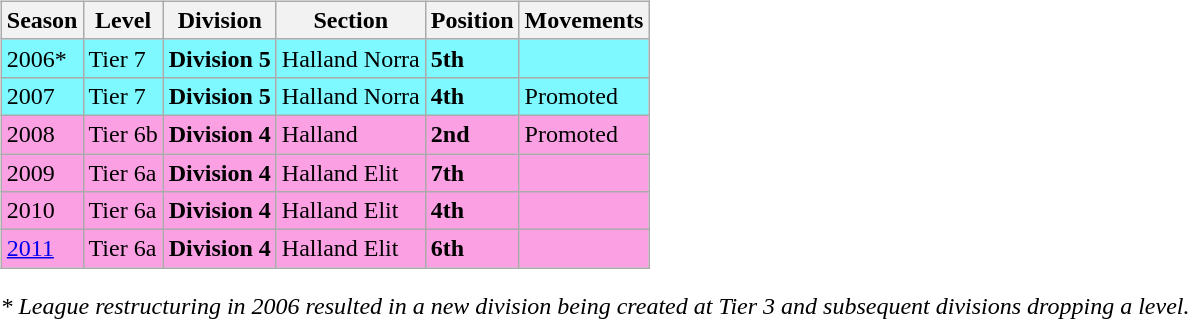<table>
<tr>
<td valign="top" width=0%><br><table class="wikitable">
<tr style="background:#f0f6fa;">
<th><strong>Season</strong></th>
<th><strong>Level</strong></th>
<th><strong>Division</strong></th>
<th><strong>Section</strong></th>
<th><strong>Position</strong></th>
<th><strong>Movements</strong></th>
</tr>
<tr>
<td style="background:#7DF9FF;">2006*</td>
<td style="background:#7DF9FF;">Tier 7</td>
<td style="background:#7DF9FF;"><strong>Division 5</strong></td>
<td style="background:#7DF9FF;">Halland Norra</td>
<td style="background:#7DF9FF;"><strong>5th</strong></td>
<td style="background:#7DF9FF;"></td>
</tr>
<tr>
<td style="background:#7DF9FF;">2007</td>
<td style="background:#7DF9FF;">Tier 7</td>
<td style="background:#7DF9FF;"><strong>Division 5</strong></td>
<td style="background:#7DF9FF;">Halland Norra</td>
<td style="background:#7DF9FF;"><strong>4th</strong></td>
<td style="background:#7DF9FF;">Promoted</td>
</tr>
<tr>
<td style="background:#FBA0E3;">2008</td>
<td style="background:#FBA0E3;">Tier 6b</td>
<td style="background:#FBA0E3;"><strong>Division 4</strong></td>
<td style="background:#FBA0E3;">Halland</td>
<td style="background:#FBA0E3;"><strong>2nd</strong></td>
<td style="background:#FBA0E3;">Promoted</td>
</tr>
<tr>
<td style="background:#FBA0E3;">2009</td>
<td style="background:#FBA0E3;">Tier 6a</td>
<td style="background:#FBA0E3;"><strong>Division 4</strong></td>
<td style="background:#FBA0E3;">Halland Elit</td>
<td style="background:#FBA0E3;"><strong>7th</strong></td>
<td style="background:#FBA0E3;"></td>
</tr>
<tr>
<td style="background:#FBA0E3;">2010</td>
<td style="background:#FBA0E3;">Tier 6a</td>
<td style="background:#FBA0E3;"><strong>Division 4</strong></td>
<td style="background:#FBA0E3;">Halland Elit</td>
<td style="background:#FBA0E3;"><strong>4th</strong></td>
<td style="background:#FBA0E3;"></td>
</tr>
<tr>
<td style="background:#FBA0E3;"><a href='#'>2011</a></td>
<td style="background:#FBA0E3;">Tier 6a</td>
<td style="background:#FBA0E3;"><strong>Division 4</strong></td>
<td style="background:#FBA0E3;">Halland Elit</td>
<td style="background:#FBA0E3;"><strong>6th</strong></td>
<td style="background:#FBA0E3;"></td>
</tr>
</table>
<em>* League restructuring in 2006 resulted in a new division being created at Tier 3 and subsequent divisions dropping a level.</em>


</td>
</tr>
</table>
